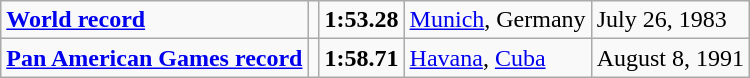<table class="wikitable">
<tr>
<td><strong><a href='#'>World record</a></strong></td>
<td></td>
<td><strong>1:53.28</strong></td>
<td><a href='#'>Munich</a>, Germany</td>
<td>July 26, 1983</td>
</tr>
<tr>
<td><strong><a href='#'>Pan American Games record</a></strong></td>
<td></td>
<td><strong>1:58.71</strong></td>
<td><a href='#'>Havana</a>, <a href='#'>Cuba</a></td>
<td>August 8, 1991</td>
</tr>
</table>
